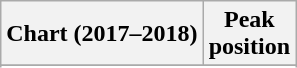<table class="wikitable sortable plainrowheaders" style="text-align:center">
<tr>
<th scope="col">Chart (2017–2018)</th>
<th scope="col">Peak<br> position</th>
</tr>
<tr>
</tr>
<tr>
</tr>
<tr>
</tr>
<tr>
</tr>
<tr>
</tr>
<tr>
</tr>
<tr>
</tr>
<tr>
</tr>
<tr>
</tr>
</table>
